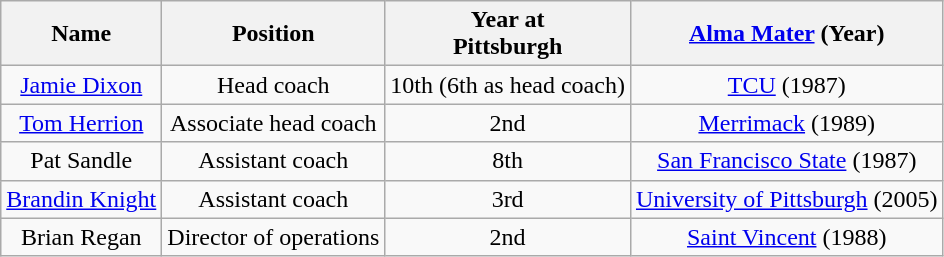<table class="wikitable">
<tr>
<th>Name</th>
<th>Position</th>
<th>Year at <br> Pittsburgh</th>
<th><a href='#'>Alma Mater</a> (Year)</th>
</tr>
<tr align="center">
<td><a href='#'>Jamie Dixon</a></td>
<td>Head coach</td>
<td>10th (6th as head coach)</td>
<td><a href='#'>TCU</a> (1987)</td>
</tr>
<tr align="center">
<td><a href='#'>Tom Herrion</a></td>
<td>Associate head coach</td>
<td>2nd</td>
<td><a href='#'>Merrimack</a> (1989)</td>
</tr>
<tr align="center">
<td>Pat Sandle</td>
<td>Assistant coach</td>
<td>8th</td>
<td><a href='#'>San Francisco State</a> (1987)</td>
</tr>
<tr align="center">
<td><a href='#'>Brandin Knight</a></td>
<td>Assistant coach</td>
<td>3rd</td>
<td><a href='#'>University of Pittsburgh</a> (2005)</td>
</tr>
<tr align="center">
<td>Brian Regan</td>
<td>Director of operations</td>
<td>2nd</td>
<td><a href='#'>Saint Vincent</a> (1988)</td>
</tr>
</table>
